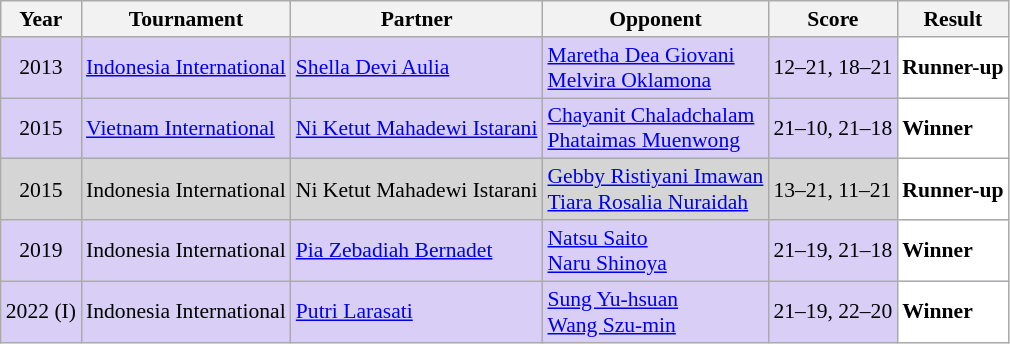<table class="sortable wikitable" style="font-size: 90%">
<tr>
<th>Year</th>
<th>Tournament</th>
<th>Partner</th>
<th>Opponent</th>
<th>Score</th>
<th>Result</th>
</tr>
<tr style="background:#D8CEF6">
<td align="center">2013</td>
<td align="left"><a href='#'>Indonesia International</a></td>
<td align="left"> <a href='#'>Shella Devi Aulia</a></td>
<td align="left"> <a href='#'>Maretha Dea Giovani</a><br> <a href='#'>Melvira Oklamona</a></td>
<td align="left">12–21, 18–21</td>
<td style="text-align:left; background:white"> <strong>Runner-up</strong></td>
</tr>
<tr style="background:#D8CEF6">
<td align="center">2015</td>
<td align="left"><a href='#'>Vietnam International</a></td>
<td align="left"> <a href='#'>Ni Ketut Mahadewi Istarani</a></td>
<td align="left"> <a href='#'>Chayanit Chaladchalam</a><br> <a href='#'>Phataimas Muenwong</a></td>
<td align="left">21–10, 21–18</td>
<td style="text-align:left; background:white"> <strong>Winner</strong></td>
</tr>
<tr style="background:#D5D5D5">
<td align="center">2015</td>
<td align="left">Indonesia International</td>
<td align="left"> Ni Ketut Mahadewi Istarani</td>
<td align="left"> <a href='#'>Gebby Ristiyani Imawan</a><br> <a href='#'>Tiara Rosalia Nuraidah</a></td>
<td align="left">13–21, 11–21</td>
<td style="text-align:left; background:white"> <strong>Runner-up</strong></td>
</tr>
<tr style="background:#D8CEF6">
<td align="center">2019</td>
<td align="left">Indonesia International</td>
<td align="left"> <a href='#'>Pia Zebadiah Bernadet</a></td>
<td align="left"> <a href='#'>Natsu Saito</a><br> <a href='#'>Naru Shinoya</a></td>
<td align="left">21–19, 21–18</td>
<td style="text-align: left; background:white"> <strong>Winner</strong></td>
</tr>
<tr style="background:#D8CEF6">
<td align="center">2022 (I)</td>
<td align="left">Indonesia International</td>
<td align="left"> <a href='#'>Putri Larasati</a></td>
<td align="left"> <a href='#'>Sung Yu-hsuan</a><br> <a href='#'>Wang Szu-min</a></td>
<td align="left">21–19, 22–20</td>
<td style="text-align: left; background:white"> <strong>Winner</strong></td>
</tr>
</table>
